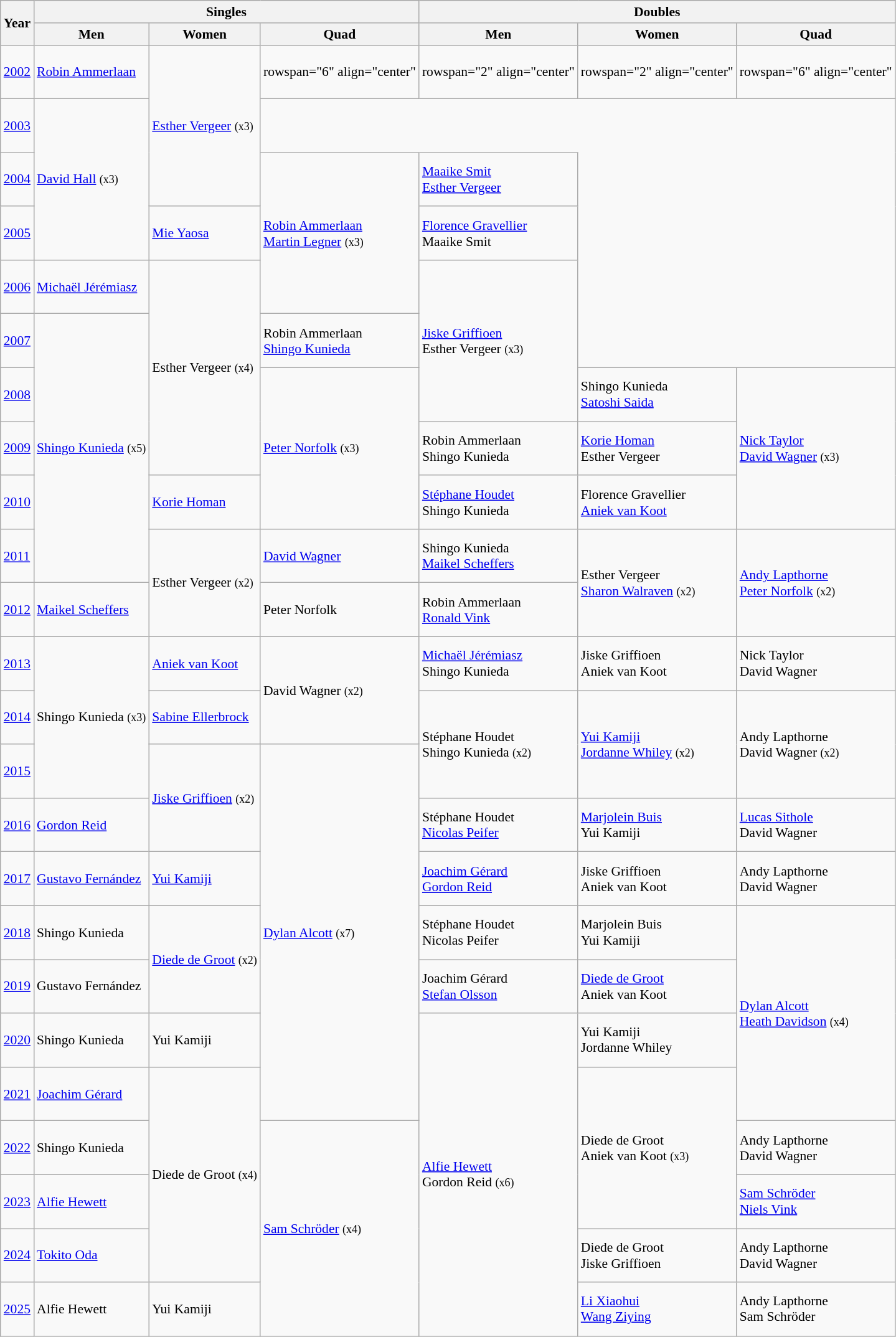<table class="wikitable" style="font-size: 90%">
<tr>
<th rowspan="2">Year</th>
<th colspan="3">Singles</th>
<th colspan="3">Doubles</th>
</tr>
<tr>
<th>Men</th>
<th>Women</th>
<th>Quad</th>
<th>Men</th>
<th>Women</th>
<th>Quad</th>
</tr>
<tr style=height:4em>
<td><a href='#'>2002</a></td>
<td> <a href='#'>Robin Ammerlaan</a></td>
<td rowspan="3"> <a href='#'>Esther Vergeer</a> <small>(x3)</small></td>
<td>rowspan="6" align="center" </td>
<td>rowspan="2" align="center" </td>
<td>rowspan="2" align="center" </td>
<td>rowspan="6" align="center" </td>
</tr>
<tr style=height:4em>
<td><a href='#'>2003</a></td>
<td rowspan="3"> <a href='#'>David Hall</a> <small>(x3)</small></td>
</tr>
<tr style=height:4em>
<td><a href='#'>2004</a></td>
<td rowspan="3"> <a href='#'>Robin Ammerlaan</a><br> <a href='#'>Martin Legner</a> <small>(x3)</small></td>
<td> <a href='#'>Maaike Smit</a><br> <a href='#'>Esther Vergeer</a></td>
</tr>
<tr style=height:4em>
<td><a href='#'>2005</a></td>
<td> <a href='#'>Mie Yaosa</a></td>
<td> <a href='#'>Florence Gravellier</a><br> Maaike Smit</td>
</tr>
<tr style=height:4em>
<td><a href='#'>2006</a></td>
<td> <a href='#'>Michaël Jérémiasz</a></td>
<td rowspan="4"> Esther Vergeer <small>(x4)</small></td>
<td rowspan="3"> <a href='#'>Jiske Griffioen</a><br> Esther Vergeer <small>(x3)</small></td>
</tr>
<tr style=height:4em>
<td><a href='#'>2007</a></td>
<td rowspan="5"> <a href='#'>Shingo Kunieda</a> <small>(x5)</small></td>
<td> Robin Ammerlaan<br> <a href='#'>Shingo Kunieda</a></td>
</tr>
<tr style=height:4em>
<td><a href='#'>2008</a></td>
<td rowspan="3"> <a href='#'>Peter Norfolk</a> <small>(x3)</small></td>
<td> Shingo Kunieda<br> <a href='#'>Satoshi Saida</a></td>
<td rowspan="3"> <a href='#'>Nick Taylor</a><br> <a href='#'>David Wagner</a> <small>(x3)</small></td>
</tr>
<tr style=height:4em>
<td><a href='#'>2009</a></td>
<td> Robin Ammerlaan<br> Shingo Kunieda</td>
<td> <a href='#'>Korie Homan</a><br> Esther Vergeer</td>
</tr>
<tr style=height:4em>
<td><a href='#'>2010</a></td>
<td> <a href='#'>Korie Homan</a></td>
<td> <a href='#'>Stéphane Houdet</a><br> Shingo Kunieda</td>
<td> Florence Gravellier<br> <a href='#'>Aniek van Koot</a></td>
</tr>
<tr style=height:4em>
<td><a href='#'>2011</a></td>
<td rowspan="2"> Esther Vergeer <small>(x2)</small></td>
<td> <a href='#'>David Wagner</a></td>
<td> Shingo Kunieda<br> <a href='#'>Maikel Scheffers</a></td>
<td rowspan="2"> Esther Vergeer<br> <a href='#'>Sharon Walraven</a> <small>(x2)</small></td>
<td rowspan="2"> <a href='#'>Andy Lapthorne</a><br> <a href='#'>Peter Norfolk</a> <small>(x2)</small></td>
</tr>
<tr style=height:4em>
<td><a href='#'>2012</a></td>
<td> <a href='#'>Maikel Scheffers</a></td>
<td> Peter Norfolk</td>
<td> Robin Ammerlaan<br> <a href='#'>Ronald Vink</a></td>
</tr>
<tr style=height:4em>
<td><a href='#'>2013</a></td>
<td rowspan="3"> Shingo Kunieda <small>(x3)</small></td>
<td> <a href='#'>Aniek van Koot</a></td>
<td rowspan="2"> David Wagner <small>(x2)</small></td>
<td> <a href='#'>Michaël Jérémiasz</a><br> Shingo Kunieda</td>
<td> Jiske Griffioen<br> Aniek van Koot</td>
<td> Nick Taylor<br> David Wagner</td>
</tr>
<tr style=height:4em>
<td><a href='#'>2014</a></td>
<td> <a href='#'>Sabine Ellerbrock</a></td>
<td rowspan="2"> Stéphane Houdet<br> Shingo Kunieda <small>(x2)</small></td>
<td rowspan="2"> <a href='#'>Yui Kamiji</a><br> <a href='#'>Jordanne Whiley</a> <small>(x2)</small></td>
<td rowspan="2"> Andy Lapthorne<br> David Wagner <small>(x2)</small></td>
</tr>
<tr style=height:4em>
<td><a href='#'>2015</a></td>
<td rowspan="2"> <a href='#'>Jiske Griffioen</a> <small>(x2)</small></td>
<td rowspan="7"> <a href='#'>Dylan Alcott</a> <small>(x7)</small></td>
</tr>
<tr style=height:4em>
<td><a href='#'>2016</a></td>
<td> <a href='#'>Gordon Reid</a></td>
<td> Stéphane Houdet<br> <a href='#'>Nicolas Peifer</a></td>
<td> <a href='#'>Marjolein Buis</a><br> Yui Kamiji</td>
<td> <a href='#'>Lucas Sithole</a><br> David Wagner</td>
</tr>
<tr style=height:4em>
<td><a href='#'>2017</a></td>
<td> <a href='#'>Gustavo Fernández</a></td>
<td> <a href='#'>Yui Kamiji</a></td>
<td> <a href='#'>Joachim Gérard</a><br> <a href='#'>Gordon Reid</a></td>
<td> Jiske Griffioen<br> Aniek van Koot</td>
<td> Andy Lapthorne<br> David Wagner</td>
</tr>
<tr style=height:4em>
<td><a href='#'>2018</a></td>
<td> Shingo Kunieda</td>
<td rowspan="2"> <a href='#'>Diede de Groot</a> <small>(x2)</small></td>
<td> Stéphane Houdet<br> Nicolas Peifer</td>
<td> Marjolein Buis<br> Yui Kamiji</td>
<td rowspan="4"> <a href='#'>Dylan Alcott</a><br> <a href='#'>Heath Davidson</a> <small>(x4)</small></td>
</tr>
<tr style=height:4em>
<td><a href='#'>2019</a></td>
<td> Gustavo Fernández</td>
<td> Joachim Gérard<br> <a href='#'>Stefan Olsson</a></td>
<td> <a href='#'>Diede de Groot</a><br> Aniek van Koot</td>
</tr>
<tr style=height:4em>
<td><a href='#'>2020</a></td>
<td> Shingo Kunieda</td>
<td> Yui Kamiji</td>
<td rowspan="6"> <a href='#'>Alfie Hewett</a><br> Gordon Reid <small>(x6)</small></td>
<td> Yui Kamiji<br> Jordanne Whiley</td>
</tr>
<tr style=height:4em>
<td><a href='#'>2021</a></td>
<td> <a href='#'>Joachim Gérard</a></td>
<td rowspan="4"> Diede de Groot <small>(x4)</small></td>
<td rowspan="3"> Diede de Groot<br> Aniek van Koot <small>(x3)</small></td>
</tr>
<tr style=height:4em>
<td><a href='#'>2022</a></td>
<td> Shingo Kunieda</td>
<td rowspan="4"> <a href='#'>Sam Schröder</a> <small>(x4)</small></td>
<td> Andy Lapthorne<br> David Wagner</td>
</tr>
<tr style=height:4em>
<td><a href='#'>2023</a></td>
<td> <a href='#'>Alfie Hewett</a></td>
<td> <a href='#'>Sam Schröder</a> <br> <a href='#'>Niels Vink</a></td>
</tr>
<tr style=height:4em>
<td><a href='#'>2024</a></td>
<td> <a href='#'>Tokito Oda</a></td>
<td> Diede de Groot<br> Jiske Griffioen</td>
<td> Andy Lapthorne <br> David Wagner</td>
</tr>
<tr style=height:4em>
<td><a href='#'>2025</a></td>
<td> Alfie Hewett</td>
<td> Yui Kamiji</td>
<td> <a href='#'>Li Xiaohui</a> <br> <a href='#'>Wang Ziying</a></td>
<td> Andy Lapthorne <br> Sam Schröder</td>
</tr>
</table>
